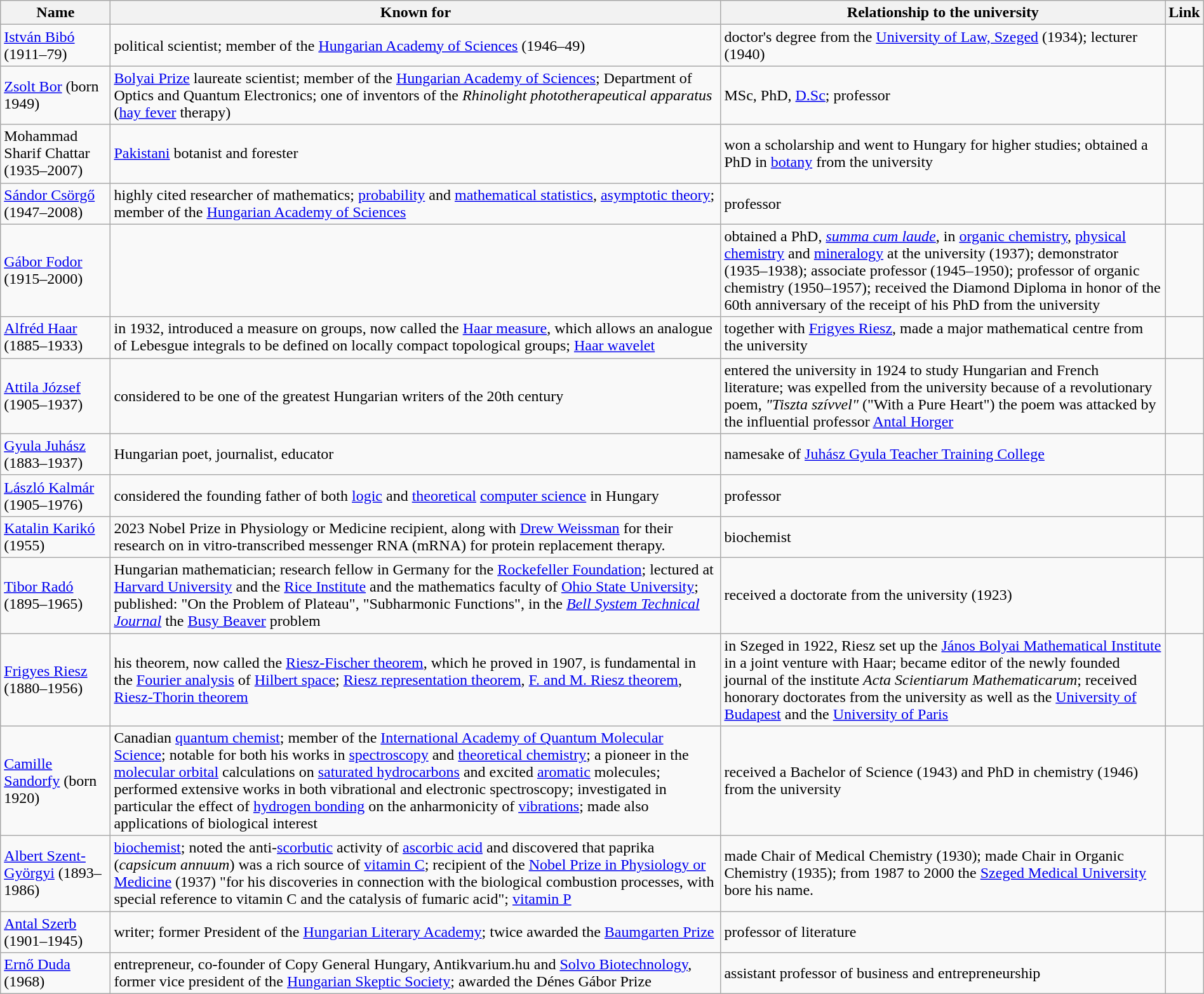<table class="wikitable" width=100%>
<tr>
<th>Name</th>
<th>Known for</th>
<th>Relationship to the university</th>
<th>Link</th>
</tr>
<tr>
<td><a href='#'>István Bibó</a> (1911–79)</td>
<td>political scientist; member of the <a href='#'>Hungarian Academy of Sciences</a> (1946–49)</td>
<td>doctor's degree from the <a href='#'>University of Law, Szeged</a> (1934); lecturer (1940)</td>
<td></td>
</tr>
<tr>
<td><a href='#'>Zsolt Bor</a> (born 1949)</td>
<td><a href='#'>Bolyai Prize</a> laureate scientist; member of the <a href='#'>Hungarian Academy of Sciences</a>; Department of Optics and Quantum Electronics; one of inventors of the <em>Rhinolight phototherapeutical apparatus</em> (<a href='#'>hay fever</a> therapy)</td>
<td>MSc, PhD, <a href='#'>D.Sc</a>; professor</td>
<td></td>
</tr>
<tr>
<td>Mohammad Sharif Chattar (1935–2007)</td>
<td><a href='#'>Pakistani</a> botanist and forester</td>
<td>won a scholarship and went to Hungary for higher studies; obtained a PhD in <a href='#'>botany</a> from the university</td>
<td></td>
</tr>
<tr>
<td><a href='#'>Sándor Csörgő</a> (1947–2008)</td>
<td>highly cited researcher of mathematics; <a href='#'>probability</a> and <a href='#'>mathematical statistics</a>, <a href='#'>asymptotic theory</a>; member of the <a href='#'>Hungarian Academy of Sciences</a></td>
<td>professor</td>
<td></td>
</tr>
<tr>
<td><a href='#'>Gábor Fodor</a> (1915–2000)</td>
<td></td>
<td>obtained a PhD, <em><a href='#'>summa cum laude</a></em>, in <a href='#'>organic chemistry</a>, <a href='#'>physical chemistry</a> and <a href='#'>mineralogy</a> at the university (1937); demonstrator (1935–1938); associate professor (1945–1950); professor of organic chemistry (1950–1957); received the Diamond Diploma in honor of the 60th anniversary of the receipt of his PhD from the university</td>
<td></td>
</tr>
<tr>
<td><a href='#'>Alfréd Haar</a> (1885–1933)</td>
<td>in 1932, introduced a measure on groups, now called the <a href='#'>Haar measure</a>, which allows an analogue of Lebesgue integrals to be defined on locally compact topological groups; <a href='#'>Haar wavelet</a></td>
<td>together with <a href='#'>Frigyes Riesz</a>, made a major mathematical centre from the university</td>
<td></td>
</tr>
<tr>
<td><a href='#'>Attila József</a> (1905–1937)</td>
<td>considered to be one of the greatest Hungarian writers of the 20th century</td>
<td>entered the university in 1924 to study Hungarian and French literature; was expelled from the university because of a revolutionary poem, <em>"Tiszta szívvel"</em> ("With a Pure Heart") the poem was attacked by the influential professor <a href='#'>Antal Horger</a></td>
<td></td>
</tr>
<tr>
<td><a href='#'>Gyula Juhász</a> (1883–1937)</td>
<td>Hungarian poet, journalist, educator</td>
<td>namesake of <a href='#'>Juhász Gyula Teacher Training College</a></td>
<td></td>
</tr>
<tr>
<td><a href='#'>László Kalmár</a> (1905–1976)</td>
<td>considered the founding father of both <a href='#'>logic</a> and <a href='#'>theoretical</a> <a href='#'>computer science</a> in Hungary</td>
<td>professor</td>
<td></td>
</tr>
<tr>
<td><a href='#'>Katalin Karikó</a> (1955)</td>
<td>2023 Nobel Prize in Physiology or Medicine recipient, along with <a href='#'>Drew Weissman</a> for their research on in vitro-transcribed messenger RNA (mRNA) for protein replacement therapy.</td>
<td>biochemist</td>
<td></td>
</tr>
<tr>
<td><a href='#'>Tibor Radó</a> (1895–1965)</td>
<td>Hungarian mathematician; research fellow in Germany for the <a href='#'>Rockefeller Foundation</a>; lectured at <a href='#'>Harvard University</a> and the <a href='#'>Rice Institute</a> and the mathematics faculty of <a href='#'>Ohio State University</a>; published: "On the Problem of Plateau", "Subharmonic Functions", in the <em><a href='#'>Bell System Technical Journal</a></em> the <a href='#'>Busy Beaver</a> problem</td>
<td>received a doctorate from the university (1923)</td>
<td></td>
</tr>
<tr>
<td><a href='#'>Frigyes Riesz</a> (1880–1956)<br></td>
<td>his theorem, now called the <a href='#'>Riesz-Fischer theorem</a>, which he proved in 1907, is fundamental in the <a href='#'>Fourier analysis</a> of <a href='#'>Hilbert space</a>; <a href='#'>Riesz representation theorem</a>, <a href='#'>F. and M. Riesz theorem</a>, <a href='#'>Riesz-Thorin theorem</a></td>
<td>in Szeged in 1922, Riesz set up the <a href='#'>János Bolyai Mathematical Institute</a> in a joint venture with Haar; became editor of the newly founded journal of the institute <em>Acta Scientiarum Mathematicarum</em>; received honorary doctorates from the university as well as the <a href='#'>University of Budapest</a> and the <a href='#'>University of Paris</a></td>
<td></td>
</tr>
<tr>
<td><a href='#'>Camille Sandorfy</a> (born 1920)</td>
<td>Canadian <a href='#'>quantum chemist</a>; member of the <a href='#'>International Academy of Quantum Molecular Science</a>; notable for both his works in <a href='#'>spectroscopy</a> and <a href='#'>theoretical chemistry</a>; a pioneer in the <a href='#'>molecular orbital</a> calculations on <a href='#'>saturated hydrocarbons</a> and excited <a href='#'>aromatic</a> molecules; performed extensive works in both vibrational and electronic spectroscopy; investigated in particular the effect of <a href='#'>hydrogen bonding</a> on the anharmonicity of <a href='#'>vibrations</a>; made also applications of biological interest</td>
<td>received a Bachelor of Science (1943) and PhD in chemistry (1946) from the university</td>
<td></td>
</tr>
<tr>
<td><a href='#'>Albert Szent-Györgyi</a> (1893–1986)</td>
<td><a href='#'>biochemist</a>; noted the anti-<a href='#'>scorbutic</a> activity of <a href='#'>ascorbic acid</a> and discovered that paprika (<em>capsicum annuum</em>) was a rich source of <a href='#'>vitamin C</a>; recipient of the <a href='#'>Nobel Prize in Physiology or Medicine</a> (1937) "for his discoveries in connection with the biological combustion processes, with special reference to vitamin C and the catalysis of fumaric acid"; <a href='#'>vitamin P</a></td>
<td>made Chair of Medical Chemistry (1930); made Chair in Organic Chemistry (1935); from 1987 to 2000 the <a href='#'>Szeged Medical University</a> bore his name.</td>
<td></td>
</tr>
<tr>
<td><a href='#'>Antal Szerb</a> (1901–1945)</td>
<td>writer; former President of the <a href='#'>Hungarian Literary Academy</a>; twice awarded the <a href='#'>Baumgarten Prize</a></td>
<td>professor of literature</td>
</tr>
<tr>
<td><a href='#'>Ernő Duda</a> (1968)</td>
<td>entrepreneur, co-founder of Copy General Hungary, Antikvarium.hu and <a href='#'>Solvo Biotechnology</a>, former vice president of the <a href='#'>Hungarian Skeptic Society</a>; awarded the Dénes Gábor Prize</td>
<td>assistant professor of business and entrepreneurship</td>
<td></td>
</tr>
</table>
